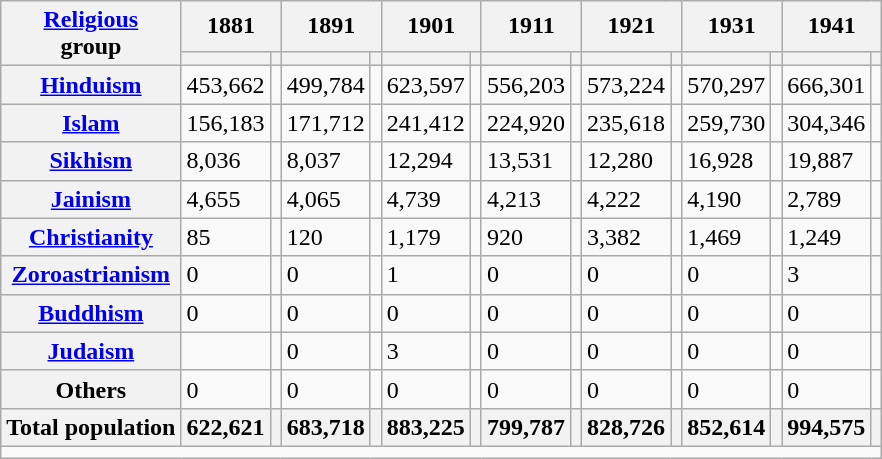<table class="wikitable sortable">
<tr>
<th rowspan="2"><a href='#'>Religious</a><br>group</th>
<th colspan="2">1881</th>
<th colspan="2">1891</th>
<th colspan="2">1901</th>
<th colspan="2">1911</th>
<th colspan="2">1921</th>
<th colspan="2">1931</th>
<th colspan="2">1941</th>
</tr>
<tr>
<th><a href='#'></a></th>
<th></th>
<th></th>
<th></th>
<th></th>
<th></th>
<th></th>
<th></th>
<th></th>
<th></th>
<th></th>
<th></th>
<th></th>
<th></th>
</tr>
<tr>
<th><a href='#'>Hinduism</a> </th>
<td>453,662</td>
<td></td>
<td>499,784</td>
<td></td>
<td>623,597</td>
<td></td>
<td>556,203</td>
<td></td>
<td>573,224</td>
<td></td>
<td>570,297</td>
<td></td>
<td>666,301</td>
<td></td>
</tr>
<tr>
<th><a href='#'>Islam</a> </th>
<td>156,183</td>
<td></td>
<td>171,712</td>
<td></td>
<td>241,412</td>
<td></td>
<td>224,920</td>
<td></td>
<td>235,618</td>
<td></td>
<td>259,730</td>
<td></td>
<td>304,346</td>
<td></td>
</tr>
<tr>
<th><a href='#'>Sikhism</a> </th>
<td>8,036</td>
<td></td>
<td>8,037</td>
<td></td>
<td>12,294</td>
<td></td>
<td>13,531</td>
<td></td>
<td>12,280</td>
<td></td>
<td>16,928</td>
<td></td>
<td>19,887</td>
<td></td>
</tr>
<tr>
<th><a href='#'>Jainism</a> </th>
<td>4,655</td>
<td></td>
<td>4,065</td>
<td></td>
<td>4,739</td>
<td></td>
<td>4,213</td>
<td></td>
<td>4,222</td>
<td></td>
<td>4,190</td>
<td></td>
<td>2,789</td>
<td></td>
</tr>
<tr>
<th><a href='#'>Christianity</a> </th>
<td>85</td>
<td></td>
<td>120</td>
<td></td>
<td>1,179</td>
<td></td>
<td>920</td>
<td></td>
<td>3,382</td>
<td></td>
<td>1,469</td>
<td></td>
<td>1,249</td>
<td></td>
</tr>
<tr>
<th><a href='#'>Zoroastrianism</a> </th>
<td>0</td>
<td></td>
<td>0</td>
<td></td>
<td>1</td>
<td></td>
<td>0</td>
<td></td>
<td>0</td>
<td></td>
<td>0</td>
<td></td>
<td>3</td>
<td></td>
</tr>
<tr>
<th><a href='#'>Buddhism</a> </th>
<td>0</td>
<td></td>
<td>0</td>
<td></td>
<td>0</td>
<td></td>
<td>0</td>
<td></td>
<td>0</td>
<td></td>
<td>0</td>
<td></td>
<td>0</td>
<td></td>
</tr>
<tr>
<th><a href='#'>Judaism</a> </th>
<td></td>
<td></td>
<td>0</td>
<td></td>
<td>3</td>
<td></td>
<td>0</td>
<td></td>
<td>0</td>
<td></td>
<td>0</td>
<td></td>
<td>0</td>
<td></td>
</tr>
<tr>
<th>Others</th>
<td>0</td>
<td></td>
<td>0</td>
<td></td>
<td>0</td>
<td></td>
<td>0</td>
<td></td>
<td>0</td>
<td></td>
<td>0</td>
<td></td>
<td>0</td>
<td></td>
</tr>
<tr>
<th>Total population</th>
<th>622,621</th>
<th></th>
<th>683,718</th>
<th></th>
<th>883,225</th>
<th></th>
<th>799,787</th>
<th></th>
<th>828,726</th>
<th></th>
<th>852,614</th>
<th></th>
<th>994,575</th>
<th></th>
</tr>
<tr class="sortbottom">
<td colspan="15"></td>
</tr>
</table>
